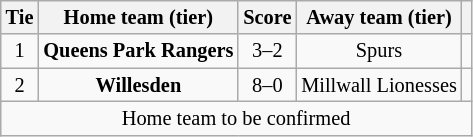<table class="wikitable" style="text-align:center; font-size:85%">
<tr>
<th>Tie</th>
<th>Home team (tier)</th>
<th>Score</th>
<th>Away team (tier)</th>
<th></th>
</tr>
<tr>
<td align="center">1</td>
<td><strong>Queens Park Rangers</strong></td>
<td align="center">3–2</td>
<td>Spurs</td>
<td></td>
</tr>
<tr>
<td align="center">2</td>
<td><strong>Willesden</strong></td>
<td align="center">8–0</td>
<td>Millwall Lionesses</td>
<td></td>
</tr>
<tr>
<td colspan="5" align="center">Home team to be confirmed</td>
</tr>
</table>
